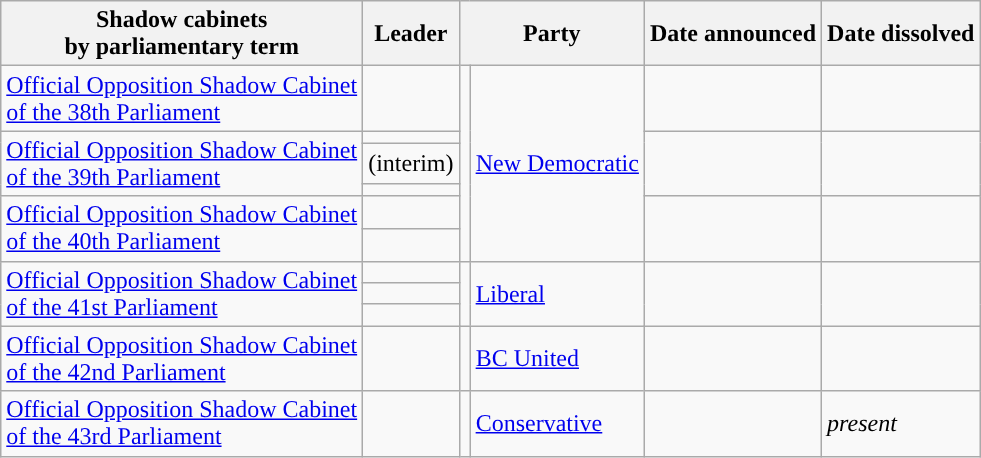<table class="wikitable">
<tr>
<th>Shadow cabinets<br>by parliamentary term</th>
<th>Leader</th>
<th colspan="2">Party</th>
<th>Date announced</th>
<th>Date dissolved</th>
</tr>
<tr>
<td><a href='#'>Official Opposition Shadow Cabinet<br>of the 38th Parliament</a></td>
<td></td>
<td rowspan="6"></td>
<td rowspan="6"><a href='#'>New Democratic</a></td>
<td></td>
<td></td>
</tr>
<tr>
<td rowspan="3"><a href='#'>Official Opposition Shadow Cabinet<br>of the 39th Parliament</a></td>
<td></td>
<td rowspan="3"></td>
<td rowspan="3"></td>
</tr>
<tr>
<td> (interim)</td>
</tr>
<tr>
<td></td>
</tr>
<tr>
<td rowspan="2"><a href='#'>Official Opposition Shadow Cabinet<br>of the 40th Parliament</a></td>
<td></td>
<td rowspan="2"></td>
<td rowspan="2"></td>
</tr>
<tr>
<td></td>
</tr>
<tr>
<td rowspan="3"><a href='#'>Official Opposition Shadow Cabinet<br>of the 41st Parliament</a></td>
<td></td>
<td rowspan="4"></td>
<td rowspan="4"><a href='#'>Liberal</a></td>
<td rowspan="3"></td>
<td rowspan="3"></td>
</tr>
<tr>
<td></td>
</tr>
<tr>
<td></td>
</tr>
<tr>
<td rowspan="2"><a href='#'>Official Opposition Shadow Cabinet<br>of the 42nd Parliament</a></td>
<td rowspan="2"></td>
<td rowspan="2"></td>
<td rowspan="2"></td>
</tr>
<tr>
<td></td>
<td><a href='#'>BC United</a></td>
</tr>
<tr>
<td><a href='#'>Official Opposition Shadow Cabinet<br>of the 43rd Parliament</a></td>
<td></td>
<td></td>
<td><a href='#'>Conservative</a></td>
<td></td>
<td><em>present</em></td>
</tr>
</table>
